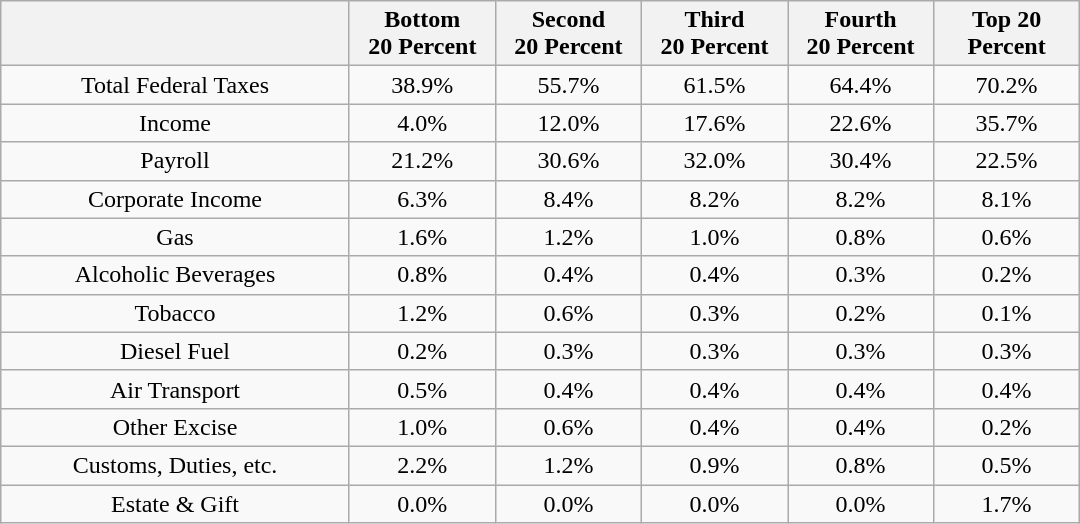<table class="wikitable" border="1" style="text-align:center;">
<tr>
<th width="225"> </th>
<th width="90">Bottom<br>20 Percent</th>
<th width="90">Second<br>20 Percent</th>
<th width="90">Third<br>20 Percent</th>
<th width="90">Fourth<br>20 Percent</th>
<th width="90">Top 20<br>Percent</th>
</tr>
<tr>
<td>Total Federal Taxes</td>
<td>38.9%</td>
<td>55.7%</td>
<td>61.5%</td>
<td>64.4%</td>
<td>70.2%</td>
</tr>
<tr>
<td>Income</td>
<td>4.0%</td>
<td>12.0%</td>
<td>17.6%</td>
<td>22.6%</td>
<td>35.7%</td>
</tr>
<tr>
<td>Payroll</td>
<td>21.2%</td>
<td>30.6%</td>
<td>32.0%</td>
<td>30.4%</td>
<td>22.5%</td>
</tr>
<tr>
<td>Corporate Income</td>
<td>6.3%</td>
<td>8.4%</td>
<td>8.2%</td>
<td>8.2%</td>
<td>8.1%</td>
</tr>
<tr>
<td>Gas</td>
<td>1.6%</td>
<td>1.2%</td>
<td>1.0%</td>
<td>0.8%</td>
<td>0.6%</td>
</tr>
<tr>
<td>Alcoholic Beverages</td>
<td>0.8%</td>
<td>0.4%</td>
<td>0.4%</td>
<td>0.3%</td>
<td>0.2%</td>
</tr>
<tr>
<td>Tobacco</td>
<td>1.2%</td>
<td>0.6%</td>
<td>0.3%</td>
<td>0.2%</td>
<td>0.1%</td>
</tr>
<tr>
<td>Diesel Fuel</td>
<td>0.2%</td>
<td>0.3%</td>
<td>0.3%</td>
<td>0.3%</td>
<td>0.3%</td>
</tr>
<tr>
<td>Air Transport</td>
<td>0.5%</td>
<td>0.4%</td>
<td>0.4%</td>
<td>0.4%</td>
<td>0.4%</td>
</tr>
<tr>
<td>Other Excise</td>
<td>1.0%</td>
<td>0.6%</td>
<td>0.4%</td>
<td>0.4%</td>
<td>0.2%</td>
</tr>
<tr>
<td>Customs, Duties, etc.</td>
<td>2.2%</td>
<td>1.2%</td>
<td>0.9%</td>
<td>0.8%</td>
<td>0.5%</td>
</tr>
<tr>
<td>Estate & Gift</td>
<td>0.0%</td>
<td>0.0%</td>
<td>0.0%</td>
<td>0.0%</td>
<td>1.7%</td>
</tr>
</table>
